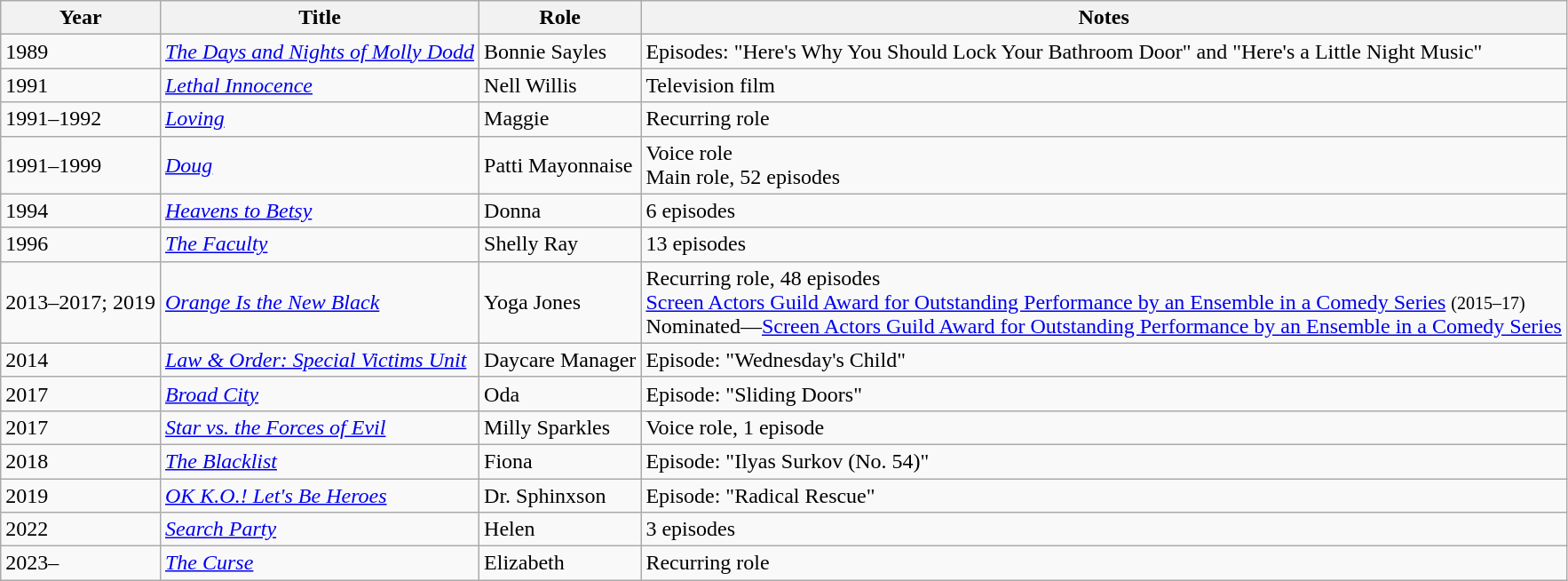<table class="wikitable sortable">
<tr>
<th>Year</th>
<th>Title</th>
<th>Role</th>
<th class="unsortable">Notes</th>
</tr>
<tr>
<td>1989</td>
<td><em><a href='#'>The Days and Nights of Molly Dodd</a></em></td>
<td>Bonnie Sayles</td>
<td>Episodes: "Here's Why You Should Lock Your Bathroom Door" and "Here's a Little Night Music"</td>
</tr>
<tr>
<td>1991</td>
<td><em><a href='#'>Lethal Innocence</a></em></td>
<td>Nell Willis</td>
<td>Television film</td>
</tr>
<tr>
<td>1991–1992</td>
<td><em><a href='#'>Loving</a></em></td>
<td>Maggie</td>
<td>Recurring role</td>
</tr>
<tr>
<td>1991–1999</td>
<td><em><a href='#'>Doug</a></em></td>
<td>Patti Mayonnaise</td>
<td>Voice role<br>Main role, 52 episodes</td>
</tr>
<tr>
<td>1994</td>
<td><em><a href='#'>Heavens to Betsy</a></em></td>
<td>Donna</td>
<td>6 episodes</td>
</tr>
<tr>
<td>1996</td>
<td><em><a href='#'>The Faculty</a></em></td>
<td>Shelly Ray</td>
<td>13 episodes</td>
</tr>
<tr>
<td>2013–2017; 2019</td>
<td><em><a href='#'>Orange Is the New Black</a></em></td>
<td>Yoga Jones</td>
<td>Recurring role, 48 episodes<br><a href='#'>Screen Actors Guild Award for Outstanding Performance by an Ensemble in a Comedy Series</a> <small>(2015–17)</small><br>Nominated—<a href='#'>Screen Actors Guild Award for Outstanding Performance by an Ensemble in a Comedy Series</a></td>
</tr>
<tr>
<td>2014</td>
<td><em><a href='#'>Law & Order: Special Victims Unit</a></em></td>
<td>Daycare Manager</td>
<td>Episode: "Wednesday's Child"</td>
</tr>
<tr>
<td>2017</td>
<td><em><a href='#'>Broad City</a></em></td>
<td>Oda</td>
<td>Episode: "Sliding Doors"</td>
</tr>
<tr>
<td>2017</td>
<td><em><a href='#'>Star vs. the Forces of Evil</a></em></td>
<td>Milly Sparkles</td>
<td>Voice role, 1 episode</td>
</tr>
<tr>
<td>2018</td>
<td><em><a href='#'>The Blacklist</a></em></td>
<td>Fiona</td>
<td>Episode: "Ilyas Surkov (No. 54)"</td>
</tr>
<tr>
<td>2019</td>
<td><em><a href='#'>OK K.O.! Let's Be Heroes</a></em></td>
<td>Dr. Sphinxson</td>
<td>Episode: "Radical Rescue"</td>
</tr>
<tr>
<td>2022</td>
<td><em><a href='#'>Search Party</a></em></td>
<td>Helen</td>
<td>3 episodes</td>
</tr>
<tr>
<td>2023–</td>
<td><em><a href='#'>The Curse</a></em></td>
<td>Elizabeth</td>
<td>Recurring role</td>
</tr>
</table>
